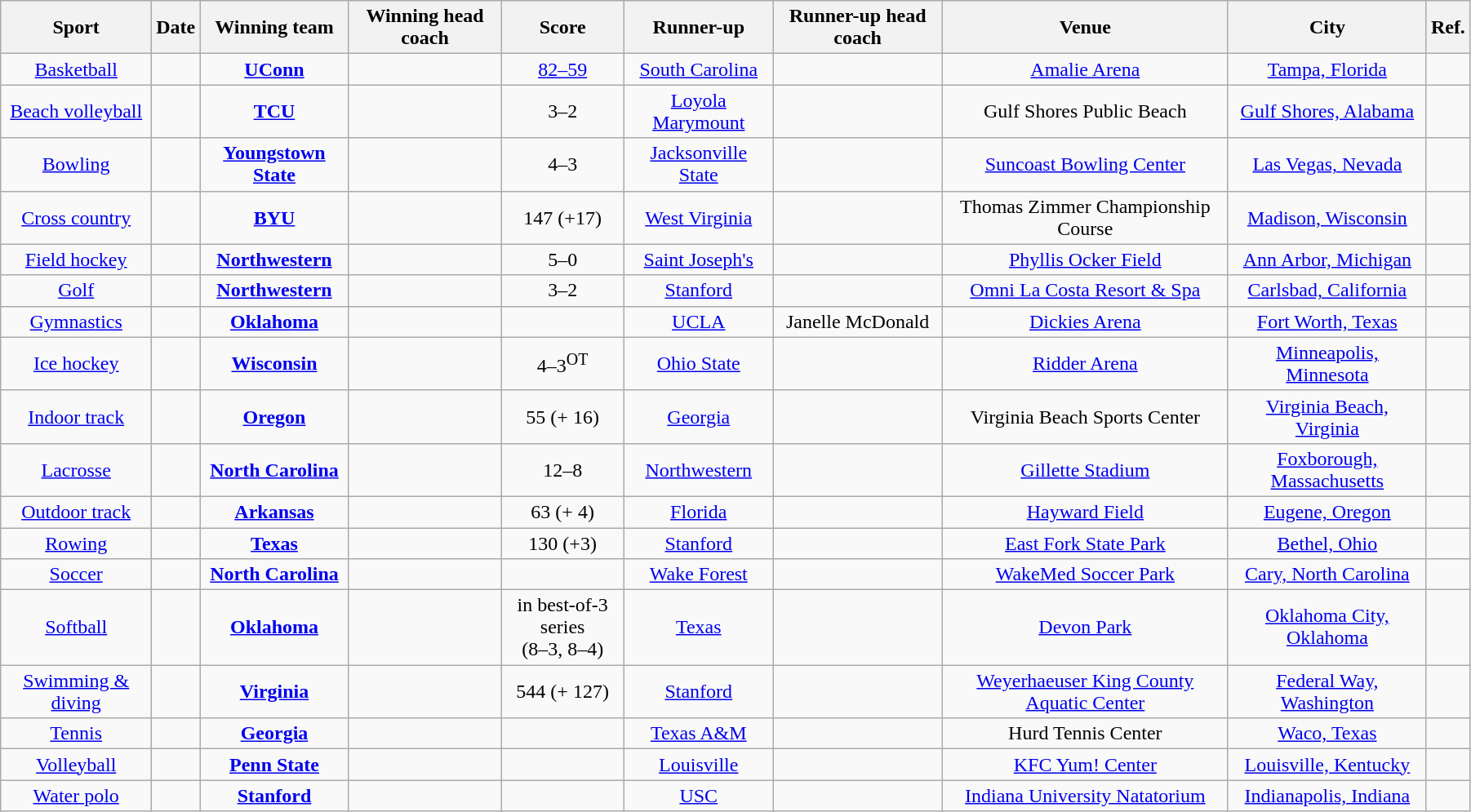<table class="wikitable sortable" style="text-align:center;" width="95%">
<tr>
<th>Sport</th>
<th>Date</th>
<th>Winning team</th>
<th>Winning head coach</th>
<th>Score</th>
<th>Runner-up</th>
<th>Runner-up head coach</th>
<th>Venue</th>
<th>City</th>
<th class="unsortable">Ref.</th>
</tr>
<tr>
<td><a href='#'>Basketball</a></td>
<td></td>
<td><strong><a href='#'>UConn</a></strong></td>
<td></td>
<td><a href='#'>82–59</a></td>
<td><a href='#'>South Carolina</a></td>
<td></td>
<td><a href='#'>Amalie Arena</a></td>
<td><a href='#'>Tampa, Florida</a></td>
<td></td>
</tr>
<tr>
<td><a href='#'>Beach volleyball</a></td>
<td></td>
<td><strong><a href='#'>TCU</a></strong></td>
<td></td>
<td>3–2</td>
<td><a href='#'>Loyola Marymount</a></td>
<td></td>
<td>Gulf Shores Public Beach</td>
<td><a href='#'>Gulf Shores, Alabama</a></td>
<td></td>
</tr>
<tr>
<td><a href='#'>Bowling</a></td>
<td></td>
<td><strong><a href='#'>Youngstown State</a></strong></td>
<td></td>
<td style="text-align:center">4–3</td>
<td><a href='#'>Jacksonville State</a></td>
<td></td>
<td><a href='#'>Suncoast Bowling Center</a></td>
<td><a href='#'>Las Vegas, Nevada</a></td>
<td></td>
</tr>
<tr>
<td><a href='#'>Cross country</a></td>
<td></td>
<td><strong><a href='#'>BYU</a></strong></td>
<td></td>
<td>147 (+17)</td>
<td><a href='#'>West Virginia</a></td>
<td></td>
<td>Thomas Zimmer Championship Course</td>
<td><a href='#'>Madison, Wisconsin</a></td>
<td></td>
</tr>
<tr>
<td><a href='#'>Field hockey</a></td>
<td></td>
<td><strong><a href='#'>Northwestern</a></strong></td>
<td></td>
<td>5–0</td>
<td><a href='#'>Saint Joseph's</a></td>
<td></td>
<td><a href='#'>Phyllis Ocker Field</a></td>
<td><a href='#'>Ann Arbor, Michigan</a></td>
<td></td>
</tr>
<tr>
<td><a href='#'>Golf</a></td>
<td></td>
<td><strong><a href='#'>Northwestern</a></strong></td>
<td></td>
<td>3–2</td>
<td><a href='#'>Stanford</a></td>
<td></td>
<td><a href='#'>Omni La Costa Resort & Spa</a></td>
<td><a href='#'>Carlsbad, California</a></td>
<td></td>
</tr>
<tr>
<td><a href='#'>Gymnastics</a></td>
<td></td>
<td><strong><a href='#'>Oklahoma</a></strong></td>
<td></td>
<td></td>
<td><a href='#'>UCLA</a></td>
<td>Janelle McDonald</td>
<td><a href='#'>Dickies Arena</a></td>
<td><a href='#'>Fort Worth, Texas</a></td>
<td></td>
</tr>
<tr>
<td><a href='#'>Ice hockey</a></td>
<td></td>
<td><strong><a href='#'>Wisconsin</a></strong></td>
<td></td>
<td>4–3<sup>OT</sup></td>
<td><a href='#'>Ohio State</a></td>
<td></td>
<td><a href='#'>Ridder Arena</a></td>
<td><a href='#'>Minneapolis, Minnesota</a></td>
<td></td>
</tr>
<tr>
<td><a href='#'>Indoor track</a></td>
<td></td>
<td><strong><a href='#'>Oregon</a></strong></td>
<td></td>
<td>55 (+ 16)</td>
<td><a href='#'>Georgia</a></td>
<td></td>
<td>Virginia Beach Sports Center</td>
<td><a href='#'>Virginia Beach, Virginia</a></td>
<td></td>
</tr>
<tr>
<td><a href='#'>Lacrosse</a></td>
<td></td>
<td><strong><a href='#'>North Carolina</a></strong></td>
<td></td>
<td>12–8</td>
<td><a href='#'>Northwestern</a></td>
<td></td>
<td><a href='#'>Gillette Stadium</a></td>
<td><a href='#'>Foxborough, Massachusetts</a></td>
<td></td>
</tr>
<tr>
<td><a href='#'>Outdoor track</a></td>
<td></td>
<td><strong><a href='#'>Arkansas</a></strong></td>
<td></td>
<td>63 (+ 4)</td>
<td><a href='#'>Florida</a></td>
<td></td>
<td><a href='#'>Hayward Field</a></td>
<td><a href='#'>Eugene, Oregon</a></td>
<td></td>
</tr>
<tr>
<td><a href='#'>Rowing</a></td>
<td></td>
<td><strong><a href='#'>Texas</a></strong></td>
<td></td>
<td>130 (+3)</td>
<td><a href='#'>Stanford</a></td>
<td></td>
<td><a href='#'>East Fork State Park</a></td>
<td><a href='#'>Bethel, Ohio</a></td>
<td></td>
</tr>
<tr>
<td><a href='#'>Soccer</a></td>
<td></td>
<td><strong><a href='#'>North Carolina</a></strong></td>
<td></td>
<td></td>
<td><a href='#'>Wake Forest</a></td>
<td></td>
<td><a href='#'>WakeMed Soccer Park</a></td>
<td><a href='#'>Cary, North Carolina</a></td>
<td></td>
</tr>
<tr>
<td><a href='#'>Softball</a></td>
<td></td>
<td><strong><a href='#'>Oklahoma</a></strong></td>
<td></td>
<td> in best-of-3 series<br>(8–3, 8–4)</td>
<td><a href='#'>Texas</a></td>
<td></td>
<td><a href='#'>Devon Park</a></td>
<td><a href='#'>Oklahoma City, Oklahoma</a></td>
<td></td>
</tr>
<tr>
<td><a href='#'>Swimming & diving</a></td>
<td></td>
<td><strong><a href='#'>Virginia</a></strong></td>
<td></td>
<td>544 (+ 127)</td>
<td><a href='#'>Stanford</a></td>
<td></td>
<td><a href='#'>Weyerhaeuser King County Aquatic Center</a></td>
<td><a href='#'>Federal Way, Washington</a></td>
<td></td>
</tr>
<tr>
<td><a href='#'>Tennis</a></td>
<td></td>
<td><strong><a href='#'>Georgia</a></strong></td>
<td></td>
<td></td>
<td><a href='#'>Texas A&M</a></td>
<td></td>
<td>Hurd Tennis Center</td>
<td><a href='#'>Waco, Texas</a></td>
<td></td>
</tr>
<tr>
<td><a href='#'>Volleyball</a></td>
<td></td>
<td><strong><a href='#'>Penn State</a></strong></td>
<td></td>
<td></td>
<td><a href='#'>Louisville</a></td>
<td></td>
<td><a href='#'>KFC Yum! Center</a></td>
<td><a href='#'>Louisville, Kentucky</a></td>
<td></td>
</tr>
<tr>
<td><a href='#'>Water polo</a></td>
<td></td>
<td><strong><a href='#'>Stanford</a></strong></td>
<td></td>
<td></td>
<td><a href='#'>USC</a></td>
<td></td>
<td><a href='#'>Indiana University Natatorium</a></td>
<td><a href='#'>Indianapolis, Indiana</a></td>
<td></td>
</tr>
</table>
